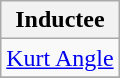<table class="wikitable">
<tr>
<th>Inductee</th>
</tr>
<tr>
<td><a href='#'>Kurt Angle</a></td>
</tr>
<tr>
</tr>
</table>
